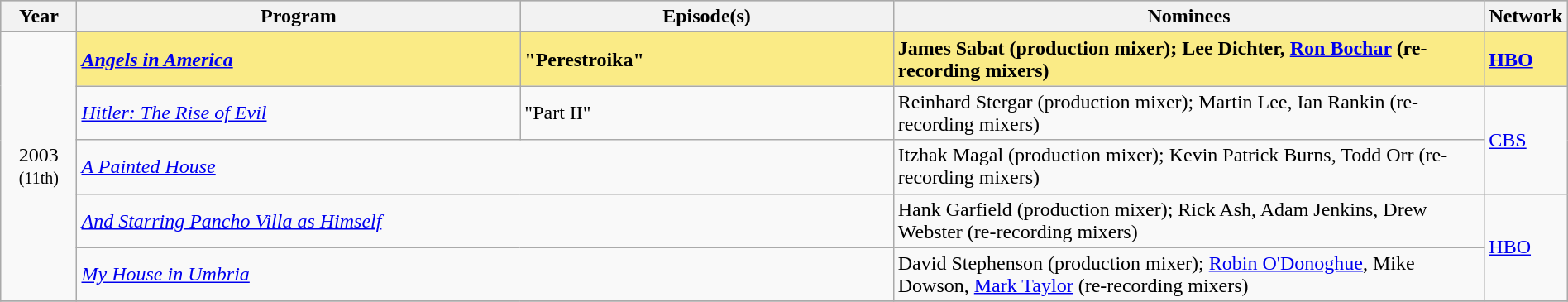<table class="wikitable" style="width:100%">
<tr bgcolor="#bebebe">
<th width="5%">Year</th>
<th width="30%">Program</th>
<th width="25%">Episode(s)</th>
<th width="40%">Nominees</th>
<th width="5%">Network</th>
</tr>
<tr>
<td rowspan="5" style="text-align:center;">2003 <br><small>(11th)</small><br></td>
<td style="background:#FAEB86;"><strong><em><a href='#'>Angels in America</a></em></strong></td>
<td style="background:#FAEB86;"><strong>"Perestroika" </strong></td>
<td style="background:#FAEB86;"><strong>James Sabat (production mixer); Lee Dichter, <a href='#'>Ron Bochar</a> (re-recording mixers)</strong></td>
<td style="background:#FAEB86;"><strong><a href='#'>HBO</a></strong></td>
</tr>
<tr>
<td><em><a href='#'>Hitler: The Rise of Evil</a></em></td>
<td>"Part II"</td>
<td>Reinhard Stergar (production mixer); Martin Lee, Ian Rankin (re-recording mixers)</td>
<td rowspan="2"><a href='#'>CBS</a></td>
</tr>
<tr>
<td colspan="2"><em><a href='#'>A Painted House</a></em></td>
<td>Itzhak Magal (production mixer); Kevin Patrick Burns, Todd Orr (re-recording mixers)</td>
</tr>
<tr>
<td colspan="2"><em><a href='#'>And Starring Pancho Villa as Himself</a></em></td>
<td>Hank Garfield (production mixer); Rick Ash, Adam Jenkins, Drew Webster (re-recording mixers)</td>
<td rowspan="2"><a href='#'>HBO</a></td>
</tr>
<tr>
<td colspan="2"><em><a href='#'>My House in Umbria</a></em></td>
<td>David Stephenson (production mixer); <a href='#'>Robin O'Donoghue</a>, Mike Dowson, <a href='#'>Mark Taylor</a> (re-recording mixers)</td>
</tr>
<tr>
</tr>
</table>
